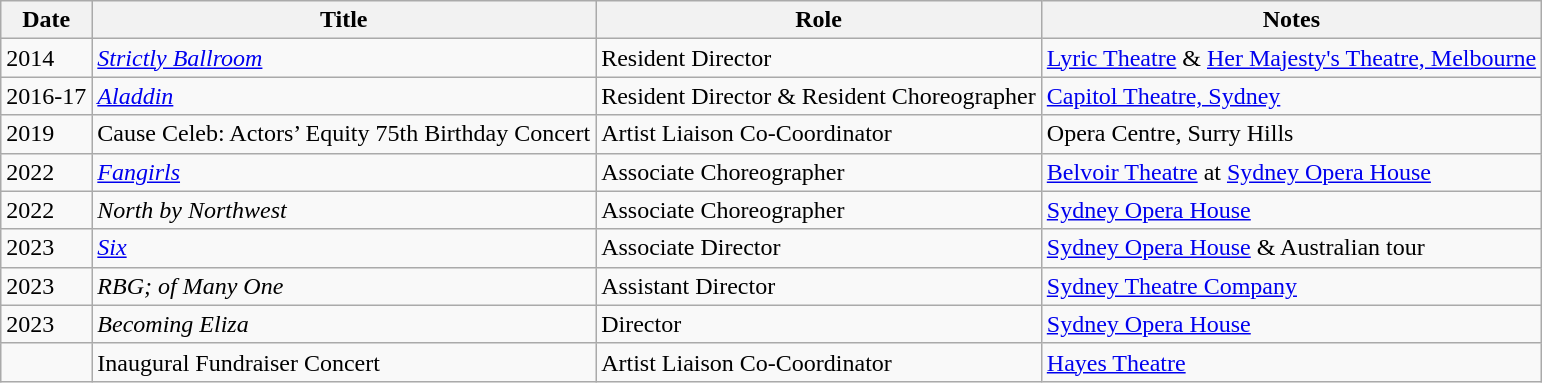<table class="wikitable">
<tr>
<th>Date</th>
<th>Title</th>
<th>Role</th>
<th>Notes</th>
</tr>
<tr>
<td>2014</td>
<td><em><a href='#'>Strictly Ballroom</a></em></td>
<td>Resident Director</td>
<td><a href='#'>Lyric Theatre</a> & <a href='#'>Her Majesty's Theatre, Melbourne</a></td>
</tr>
<tr>
<td>2016-17</td>
<td><em><a href='#'>Aladdin</a></em></td>
<td>Resident Director & Resident Choreographer</td>
<td><a href='#'>Capitol Theatre, Sydney</a></td>
</tr>
<tr>
<td>2019</td>
<td>Cause Celeb: Actors’ Equity 75th Birthday Concert</td>
<td>Artist Liaison Co-Coordinator</td>
<td>Opera Centre, Surry Hills</td>
</tr>
<tr>
<td>2022</td>
<td><em><a href='#'>Fangirls</a></em></td>
<td>Associate Choreographer</td>
<td><a href='#'>Belvoir Theatre</a> at <a href='#'>Sydney Opera House</a></td>
</tr>
<tr>
<td>2022</td>
<td><em>North by Northwest</em></td>
<td>Associate Choreographer</td>
<td><a href='#'>Sydney Opera House</a></td>
</tr>
<tr>
<td>2023</td>
<td><em><a href='#'>Six</a></em></td>
<td>Associate Director</td>
<td><a href='#'>Sydney Opera House</a> & Australian tour</td>
</tr>
<tr>
<td>2023</td>
<td><em>RBG; of Many One</em></td>
<td>Assistant Director</td>
<td><a href='#'>Sydney Theatre Company</a></td>
</tr>
<tr>
<td>2023</td>
<td><em>Becoming Eliza</em></td>
<td>Director</td>
<td><a href='#'>Sydney Opera House</a></td>
</tr>
<tr>
<td></td>
<td>Inaugural Fundraiser Concert</td>
<td>Artist Liaison Co-Coordinator</td>
<td><a href='#'>Hayes Theatre</a></td>
</tr>
</table>
